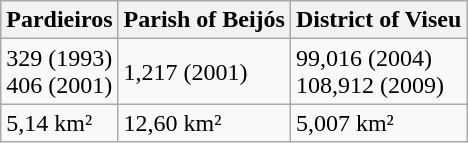<table class="wikitable">
<tr>
<th>Pardieiros</th>
<th>Parish of Beijós</th>
<th>District of Viseu</th>
</tr>
<tr>
<td>329 (1993)<br>406 (2001)</td>
<td>1,217 (2001)</td>
<td>99,016 (2004)<br>108,912 (2009)</td>
</tr>
<tr>
<td>5,14 km²</td>
<td>12,60 km²</td>
<td>5,007 km²</td>
</tr>
</table>
